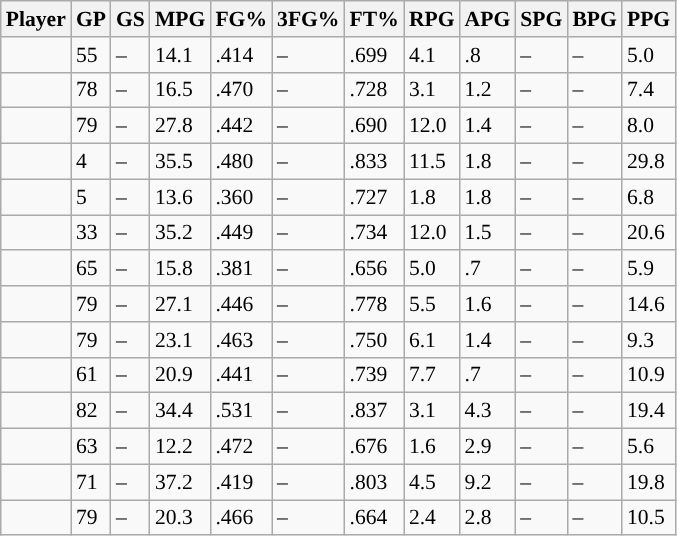<table class="wikitable sortable" style="font-size: 90%">
<tr>
<th>Player</th>
<th>GP</th>
<th>GS</th>
<th>MPG</th>
<th>FG%</th>
<th>3FG%</th>
<th>FT%</th>
<th>RPG</th>
<th>APG</th>
<th>SPG</th>
<th>BPG</th>
<th>PPG</th>
</tr>
<tr>
<td> </td>
<td>55</td>
<td>–</td>
<td>14.1</td>
<td>.414</td>
<td>–</td>
<td>.699</td>
<td>4.1</td>
<td>.8</td>
<td>–</td>
<td>–</td>
<td>5.0</td>
</tr>
<tr>
<td></td>
<td>78</td>
<td>–</td>
<td>16.5</td>
<td>.470</td>
<td>–</td>
<td>.728</td>
<td>3.1</td>
<td>1.2</td>
<td>–</td>
<td>–</td>
<td>7.4</td>
</tr>
<tr>
<td></td>
<td>79</td>
<td>–</td>
<td>27.8</td>
<td>.442</td>
<td>–</td>
<td>.690</td>
<td>12.0</td>
<td>1.4</td>
<td>–</td>
<td>–</td>
<td>8.0</td>
</tr>
<tr>
<td></td>
<td>4</td>
<td>–</td>
<td>35.5</td>
<td>.480</td>
<td>–</td>
<td>.833</td>
<td>11.5</td>
<td>1.8</td>
<td>–</td>
<td>–</td>
<td>29.8</td>
</tr>
<tr>
<td></td>
<td>5</td>
<td>–</td>
<td>13.6</td>
<td>.360</td>
<td>–</td>
<td>.727</td>
<td>1.8</td>
<td>1.8</td>
<td>–</td>
<td>–</td>
<td>6.8</td>
</tr>
<tr>
<td></td>
<td>33</td>
<td>–</td>
<td>35.2</td>
<td>.449</td>
<td>–</td>
<td>.734</td>
<td>12.0</td>
<td>1.5</td>
<td>–</td>
<td>–</td>
<td>20.6</td>
</tr>
<tr>
<td></td>
<td>65</td>
<td>–</td>
<td>15.8</td>
<td>.381</td>
<td>–</td>
<td>.656</td>
<td>5.0</td>
<td>.7</td>
<td>–</td>
<td>–</td>
<td>5.9</td>
</tr>
<tr>
<td></td>
<td>79</td>
<td>–</td>
<td>27.1</td>
<td>.446</td>
<td>–</td>
<td>.778</td>
<td>5.5</td>
<td>1.6</td>
<td>–</td>
<td>–</td>
<td>14.6</td>
</tr>
<tr>
<td></td>
<td>79</td>
<td>–</td>
<td>23.1</td>
<td>.463</td>
<td>–</td>
<td>.750</td>
<td>6.1</td>
<td>1.4</td>
<td>–</td>
<td>–</td>
<td>9.3</td>
</tr>
<tr>
<td></td>
<td>61</td>
<td>–</td>
<td>20.9</td>
<td>.441</td>
<td>–</td>
<td>.739</td>
<td>7.7</td>
<td>.7</td>
<td>–</td>
<td>–</td>
<td>10.9</td>
</tr>
<tr>
<td></td>
<td>82</td>
<td>–</td>
<td>34.4</td>
<td>.531</td>
<td>–</td>
<td>.837</td>
<td>3.1</td>
<td>4.3</td>
<td>–</td>
<td>–</td>
<td>19.4</td>
</tr>
<tr>
<td></td>
<td>63</td>
<td>–</td>
<td>12.2</td>
<td>.472</td>
<td>–</td>
<td>.676</td>
<td>1.6</td>
<td>2.9</td>
<td>–</td>
<td>–</td>
<td>5.6</td>
</tr>
<tr>
<td></td>
<td>71</td>
<td>–</td>
<td>37.2</td>
<td>.419</td>
<td>–</td>
<td>.803</td>
<td>4.5</td>
<td>9.2</td>
<td>–</td>
<td>–</td>
<td>19.8</td>
</tr>
<tr>
<td></td>
<td>79</td>
<td>–</td>
<td>20.3</td>
<td>.466</td>
<td>–</td>
<td>.664</td>
<td>2.4</td>
<td>2.8</td>
<td>–</td>
<td>–</td>
<td>10.5</td>
</tr>
</table>
